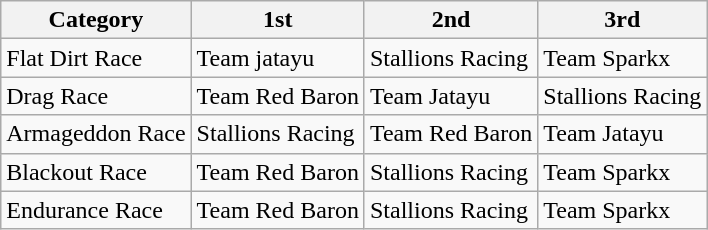<table class="wikitable">
<tr>
<th>Category</th>
<th>1st</th>
<th>2nd</th>
<th>3rd</th>
</tr>
<tr>
<td>Flat Dirt Race</td>
<td>Team jatayu</td>
<td>Stallions Racing</td>
<td>Team Sparkx</td>
</tr>
<tr>
<td>Drag Race</td>
<td>Team Red Baron</td>
<td>Team Jatayu</td>
<td>Stallions Racing</td>
</tr>
<tr>
<td>Armageddon Race</td>
<td>Stallions Racing</td>
<td>Team Red Baron</td>
<td>Team Jatayu</td>
</tr>
<tr>
<td>Blackout Race</td>
<td>Team Red Baron</td>
<td>Stallions Racing</td>
<td>Team Sparkx</td>
</tr>
<tr>
<td>Endurance Race</td>
<td>Team Red Baron</td>
<td>Stallions Racing</td>
<td>Team Sparkx</td>
</tr>
</table>
